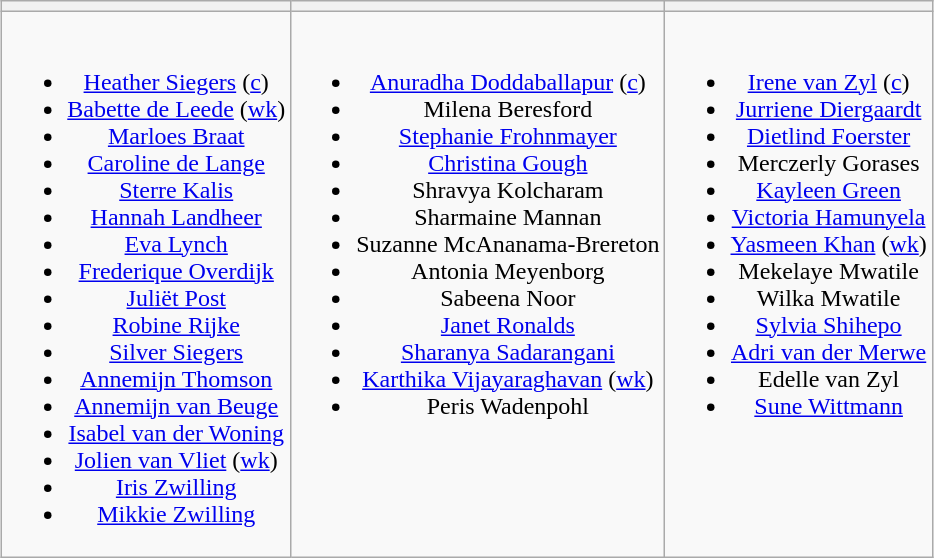<table class="wikitable" style="text-align:center; margin:auto">
<tr>
<th></th>
<th></th>
<th></th>
</tr>
<tr style="vertical-align:top">
<td><br><ul><li><a href='#'>Heather Siegers</a> (<a href='#'>c</a>)</li><li><a href='#'>Babette de Leede</a> (<a href='#'>wk</a>)</li><li><a href='#'>Marloes Braat</a></li><li><a href='#'>Caroline de Lange</a></li><li><a href='#'>Sterre Kalis</a></li><li><a href='#'>Hannah Landheer</a></li><li><a href='#'>Eva Lynch</a></li><li><a href='#'>Frederique Overdijk</a></li><li><a href='#'>Juliët Post</a></li><li><a href='#'>Robine Rijke</a></li><li><a href='#'>Silver Siegers</a></li><li><a href='#'>Annemijn Thomson</a></li><li><a href='#'>Annemijn van Beuge</a></li><li><a href='#'>Isabel van der Woning</a></li><li><a href='#'>Jolien van Vliet</a> (<a href='#'>wk</a>)</li><li><a href='#'>Iris Zwilling</a></li><li><a href='#'>Mikkie Zwilling</a></li></ul></td>
<td><br><ul><li><a href='#'>Anuradha Doddaballapur</a> (<a href='#'>c</a>)</li><li>Milena Beresford</li><li><a href='#'>Stephanie Frohnmayer</a></li><li><a href='#'>Christina Gough</a></li><li>Shravya Kolcharam</li><li>Sharmaine Mannan</li><li>Suzanne McAnanama-Brereton</li><li>Antonia Meyenborg</li><li>Sabeena Noor</li><li><a href='#'>Janet Ronalds</a></li><li><a href='#'>Sharanya Sadarangani</a></li><li><a href='#'>Karthika Vijayaraghavan</a> (<a href='#'>wk</a>)</li><li>Peris Wadenpohl</li></ul></td>
<td><br><ul><li><a href='#'>Irene van Zyl</a> (<a href='#'>c</a>)</li><li><a href='#'>Jurriene Diergaardt</a></li><li><a href='#'>Dietlind Foerster</a></li><li>Merczerly Gorases</li><li><a href='#'>Kayleen Green</a></li><li><a href='#'>Victoria Hamunyela</a></li><li><a href='#'>Yasmeen Khan</a> (<a href='#'>wk</a>)</li><li>Mekelaye Mwatile</li><li>Wilka Mwatile</li><li><a href='#'>Sylvia Shihepo</a></li><li><a href='#'>Adri van der Merwe</a></li><li>Edelle van Zyl</li><li><a href='#'>Sune Wittmann</a></li></ul></td>
</tr>
</table>
